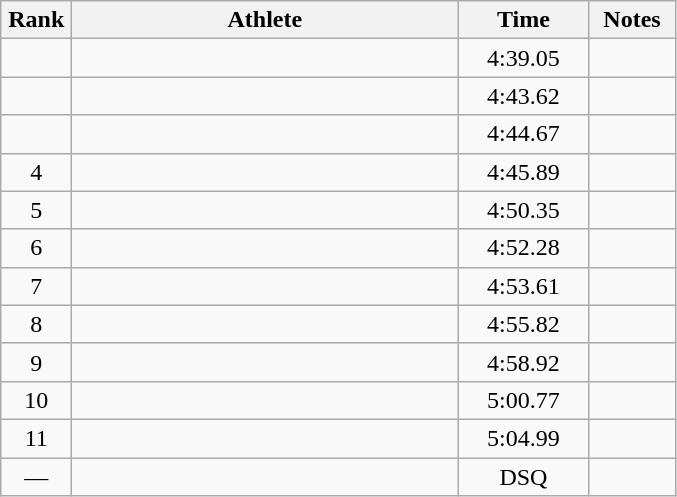<table class=wikitable style="text-align:center">
<tr>
<th width=40>Rank</th>
<th width=250>Athlete</th>
<th width=80>Time</th>
<th width=50>Notes</th>
</tr>
<tr>
<td></td>
<td align=left></td>
<td>4:39.05</td>
<td></td>
</tr>
<tr>
<td></td>
<td align=left></td>
<td>4:43.62</td>
<td></td>
</tr>
<tr>
<td></td>
<td align=left></td>
<td>4:44.67</td>
<td></td>
</tr>
<tr>
<td>4</td>
<td align=left></td>
<td>4:45.89</td>
<td></td>
</tr>
<tr>
<td>5</td>
<td align=left></td>
<td>4:50.35</td>
<td></td>
</tr>
<tr>
<td>6</td>
<td align=left></td>
<td>4:52.28</td>
<td></td>
</tr>
<tr>
<td>7</td>
<td align=left></td>
<td>4:53.61</td>
<td></td>
</tr>
<tr>
<td>8</td>
<td align=left></td>
<td>4:55.82</td>
<td></td>
</tr>
<tr>
<td>9</td>
<td align=left></td>
<td>4:58.92</td>
<td></td>
</tr>
<tr>
<td>10</td>
<td align=left></td>
<td>5:00.77</td>
<td></td>
</tr>
<tr>
<td>11</td>
<td align=left></td>
<td>5:04.99</td>
<td></td>
</tr>
<tr>
<td>—</td>
<td align=left></td>
<td>DSQ</td>
<td></td>
</tr>
</table>
